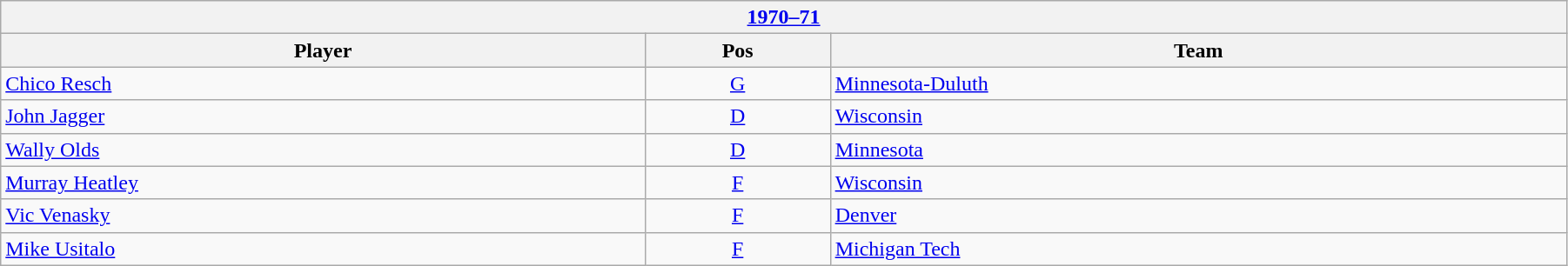<table class="wikitable" width=95%>
<tr>
<th colspan=3><a href='#'>1970–71</a></th>
</tr>
<tr>
<th>Player</th>
<th>Pos</th>
<th>Team</th>
</tr>
<tr>
<td><a href='#'>Chico Resch</a></td>
<td align=center><a href='#'>G</a></td>
<td><a href='#'>Minnesota-Duluth</a></td>
</tr>
<tr>
<td><a href='#'>John Jagger</a></td>
<td align=center><a href='#'>D</a></td>
<td><a href='#'>Wisconsin</a></td>
</tr>
<tr>
<td><a href='#'>Wally Olds</a></td>
<td align=center><a href='#'>D</a></td>
<td><a href='#'>Minnesota</a></td>
</tr>
<tr>
<td><a href='#'>Murray Heatley</a></td>
<td align=center><a href='#'>F</a></td>
<td><a href='#'>Wisconsin</a></td>
</tr>
<tr>
<td><a href='#'>Vic Venasky</a></td>
<td align=center><a href='#'>F</a></td>
<td><a href='#'>Denver</a></td>
</tr>
<tr>
<td><a href='#'>Mike Usitalo</a></td>
<td align=center><a href='#'>F</a></td>
<td><a href='#'>Michigan Tech</a></td>
</tr>
</table>
